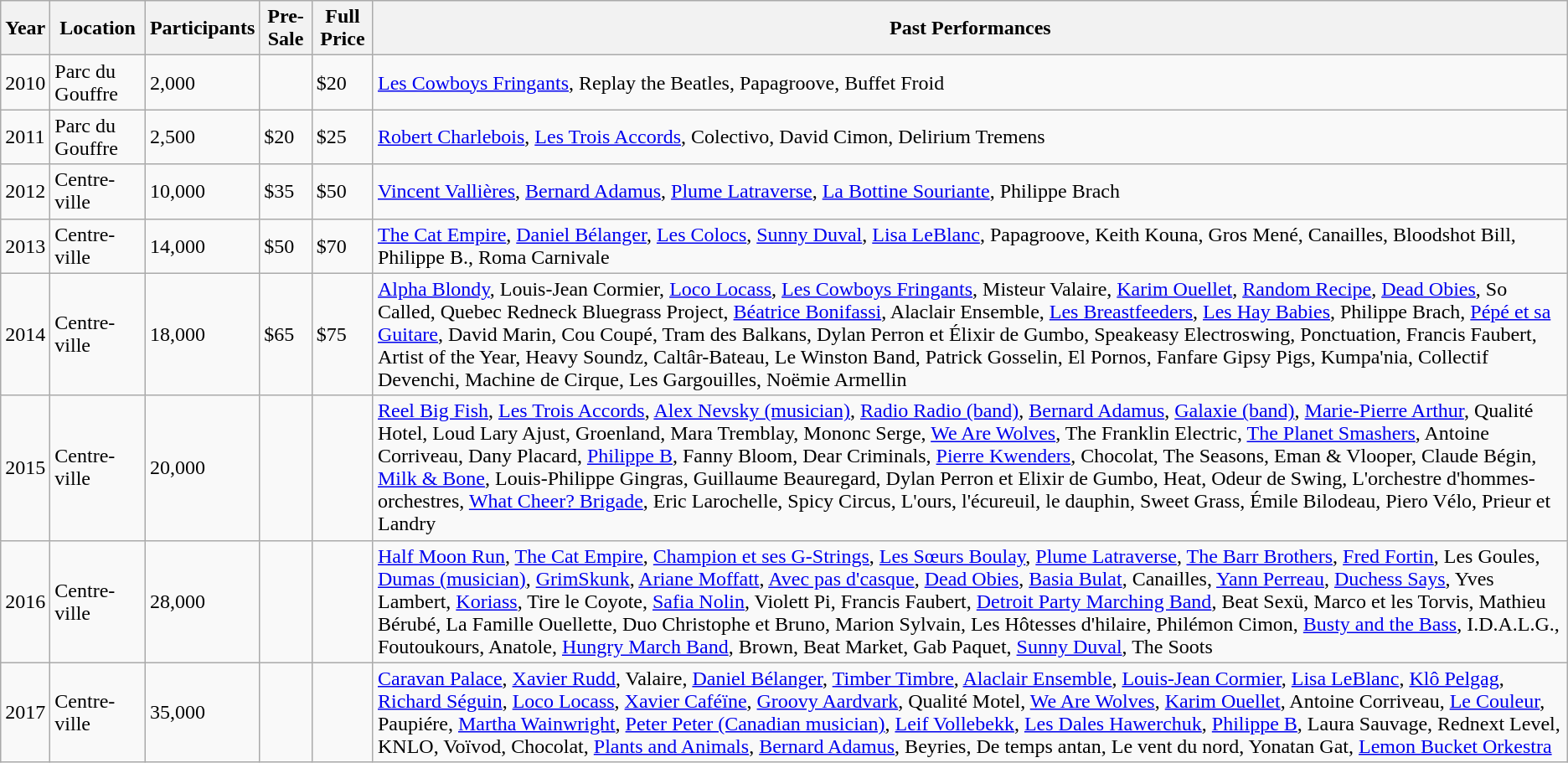<table class="wikitable">
<tr>
<th>Year</th>
<th>Location</th>
<th>Participants</th>
<th>Pre-Sale</th>
<th>Full Price</th>
<th>Past Performances</th>
</tr>
<tr>
<td>2010</td>
<td>Parc du Gouffre</td>
<td>2,000</td>
<td></td>
<td>$20</td>
<td><a href='#'>Les Cowboys Fringants</a>, Replay the Beatles, Papagroove, Buffet Froid</td>
</tr>
<tr>
<td>2011</td>
<td>Parc du Gouffre</td>
<td>2,500</td>
<td>$20</td>
<td>$25</td>
<td><a href='#'>Robert Charlebois</a>, <a href='#'>Les Trois Accords</a>, Colectivo, David Cimon, Delirium Tremens</td>
</tr>
<tr>
<td>2012</td>
<td>Centre-ville</td>
<td>10,000</td>
<td>$35</td>
<td>$50</td>
<td><a href='#'>Vincent Vallières</a>, <a href='#'>Bernard Adamus</a>, <a href='#'>Plume Latraverse</a>, <a href='#'>La Bottine Souriante</a>, Philippe Brach</td>
</tr>
<tr>
<td>2013</td>
<td>Centre-ville</td>
<td>14,000</td>
<td>$50</td>
<td>$70</td>
<td><a href='#'>The Cat Empire</a>, <a href='#'>Daniel Bélanger</a>, <a href='#'>Les Colocs</a>, <a href='#'>Sunny Duval</a>, <a href='#'>Lisa LeBlanc</a>, Papagroove, Keith Kouna, Gros Mené, Canailles, Bloodshot Bill, Philippe B., Roma Carnivale</td>
</tr>
<tr>
<td>2014</td>
<td>Centre-ville</td>
<td>18,000</td>
<td>$65</td>
<td>$75</td>
<td><a href='#'>Alpha Blondy</a>, Louis-Jean Cormier, <a href='#'>Loco Locass</a>, <a href='#'>Les Cowboys Fringants</a>, Misteur Valaire, <a href='#'>Karim Ouellet</a>, <a href='#'>Random Recipe</a>, <a href='#'>Dead Obies</a>, So Called, Quebec Redneck Bluegrass Project, <a href='#'>Béatrice Bonifassi</a>, Alaclair Ensemble, <a href='#'>Les Breastfeeders</a>, <a href='#'>Les Hay Babies</a>, Philippe Brach, <a href='#'>Pépé et sa Guitare</a>, David Marin, Cou Coupé, Tram des Balkans, Dylan Perron et Élixir de Gumbo, Speakeasy Electroswing, Ponctuation, Francis Faubert, Artist of the Year, Heavy Soundz, Caltâr-Bateau, Le Winston Band, Patrick Gosselin, El Pornos, Fanfare Gipsy Pigs, Kumpa'nia, Collectif Devenchi, Machine de Cirque, Les Gargouilles, Noëmie Armellin</td>
</tr>
<tr>
<td>2015</td>
<td>Centre-ville</td>
<td>20,000</td>
<td></td>
<td></td>
<td><a href='#'>Reel Big Fish</a>, <a href='#'>Les Trois Accords</a>, <a href='#'>Alex Nevsky (musician)</a>, <a href='#'>Radio Radio (band)</a>, <a href='#'>Bernard Adamus</a>, <a href='#'>Galaxie (band)</a>, <a href='#'>Marie-Pierre Arthur</a>, Qualité Hotel, Loud Lary Ajust, Groenland, Mara Tremblay, Mononc Serge, <a href='#'>We Are Wolves</a>, The Franklin Electric, <a href='#'>The Planet Smashers</a>, Antoine Corriveau, Dany Placard, <a href='#'>Philippe B</a>, Fanny Bloom, Dear Criminals, <a href='#'>Pierre Kwenders</a>, Chocolat, The Seasons, Eman & Vlooper, Claude Bégin, <a href='#'>Milk & Bone</a>, Louis-Philippe Gingras, Guillaume Beauregard, Dylan Perron et Elixir de Gumbo, Heat, Odeur de Swing, L'orchestre d'hommes-orchestres, <a href='#'>What Cheer? Brigade</a>, Eric Larochelle, Spicy Circus, L'ours, l'écureuil, le dauphin, Sweet Grass, Émile Bilodeau, Piero Vélo, Prieur et Landry</td>
</tr>
<tr>
<td>2016</td>
<td>Centre-ville</td>
<td>28,000</td>
<td></td>
<td></td>
<td><a href='#'>Half Moon Run</a>, <a href='#'>The Cat Empire</a>, <a href='#'>Champion et ses G-Strings</a>, <a href='#'>Les Sœurs Boulay</a>, <a href='#'>Plume Latraverse</a>, <a href='#'>The Barr Brothers</a>, <a href='#'>Fred Fortin</a>, Les Goules, <a href='#'>Dumas (musician)</a>, <a href='#'>GrimSkunk</a>, <a href='#'>Ariane Moffatt</a>, <a href='#'>Avec pas d'casque</a>, <a href='#'>Dead Obies</a>, <a href='#'>Basia Bulat</a>, Canailles, <a href='#'>Yann Perreau</a>, <a href='#'>Duchess Says</a>, Yves Lambert, <a href='#'>Koriass</a>, Tire le Coyote, <a href='#'>Safia Nolin</a>, Violett Pi, Francis Faubert, <a href='#'>Detroit Party Marching Band</a>, Beat Sexü, Marco et les Torvis, Mathieu Bérubé, La Famille Ouellette, Duo Christophe et Bruno, Marion Sylvain, Les Hôtesses d'hilaire, Philémon Cimon, <a href='#'>Busty and the Bass</a>, I.D.A.L.G., Foutoukours, Anatole, <a href='#'>Hungry March Band</a>, Brown, Beat Market, Gab Paquet, <a href='#'>Sunny Duval</a>, The Soots</td>
</tr>
<tr>
<td>2017</td>
<td>Centre-ville</td>
<td>35,000</td>
<td></td>
<td></td>
<td><a href='#'>Caravan Palace</a>, <a href='#'>Xavier Rudd</a>, Valaire, <a href='#'>Daniel Bélanger</a>, <a href='#'>Timber Timbre</a>, <a href='#'>Alaclair Ensemble</a>, <a href='#'>Louis-Jean Cormier</a>, <a href='#'>Lisa LeBlanc</a>, <a href='#'>Klô Pelgag</a>, <a href='#'>Richard Séguin</a>, <a href='#'>Loco Locass</a>, <a href='#'>Xavier Caféïne</a>, <a href='#'>Groovy Aardvark</a>, Qualité Motel, <a href='#'>We Are Wolves</a>, <a href='#'>Karim Ouellet</a>, Antoine Corriveau, <a href='#'>Le Couleur</a>, Paupiére, <a href='#'>Martha Wainwright</a>, <a href='#'>Peter Peter (Canadian musician)</a>, <a href='#'>Leif Vollebekk</a>, <a href='#'>Les Dales Hawerchuk</a>, <a href='#'>Philippe B</a>, Laura Sauvage, Rednext Level, KNLO, Voïvod, Chocolat, <a href='#'>Plants and Animals</a>, <a href='#'>Bernard Adamus</a>, Beyries, De temps antan, Le vent du nord, Yonatan Gat, <a href='#'>Lemon Bucket Orkestra</a></td>
</tr>
</table>
